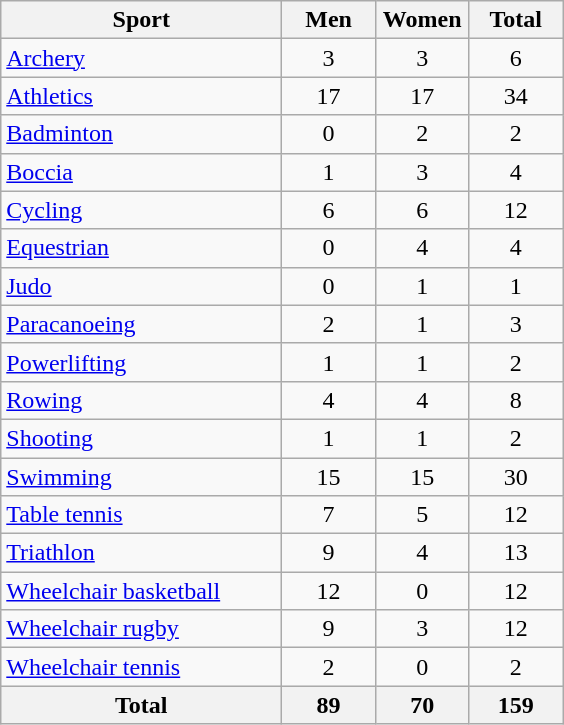<table class="wikitable sortable" style="text-align:center;">
<tr>
<th width=180>Sport</th>
<th width=55>Men</th>
<th width=55>Women</th>
<th width=55>Total</th>
</tr>
<tr>
<td align=left><a href='#'>Archery</a></td>
<td>3</td>
<td>3</td>
<td>6</td>
</tr>
<tr>
<td align=left><a href='#'>Athletics</a></td>
<td>17</td>
<td>17</td>
<td>34</td>
</tr>
<tr>
<td align=left><a href='#'>Badminton</a></td>
<td>0</td>
<td>2</td>
<td>2</td>
</tr>
<tr>
<td align=left><a href='#'>Boccia</a></td>
<td>1</td>
<td>3</td>
<td>4</td>
</tr>
<tr>
<td align=left><a href='#'>Cycling</a></td>
<td>6</td>
<td>6</td>
<td>12</td>
</tr>
<tr>
<td align=left><a href='#'>Equestrian</a></td>
<td>0</td>
<td>4</td>
<td>4</td>
</tr>
<tr>
<td align=left><a href='#'>Judo</a></td>
<td>0</td>
<td>1</td>
<td>1</td>
</tr>
<tr>
<td align=left><a href='#'>Paracanoeing</a></td>
<td>2</td>
<td>1</td>
<td>3</td>
</tr>
<tr>
<td align=left><a href='#'>Powerlifting</a></td>
<td>1</td>
<td>1</td>
<td>2</td>
</tr>
<tr>
<td align=left><a href='#'>Rowing</a></td>
<td>4</td>
<td>4</td>
<td>8</td>
</tr>
<tr>
<td align=left><a href='#'>Shooting</a></td>
<td>1</td>
<td>1</td>
<td>2</td>
</tr>
<tr>
<td align=left><a href='#'>Swimming</a></td>
<td>15</td>
<td>15</td>
<td>30</td>
</tr>
<tr>
<td align=left><a href='#'>Table tennis</a></td>
<td>7</td>
<td>5</td>
<td>12</td>
</tr>
<tr>
<td align=left><a href='#'>Triathlon</a></td>
<td>9</td>
<td>4</td>
<td>13</td>
</tr>
<tr>
<td align=left><a href='#'>Wheelchair basketball</a></td>
<td>12</td>
<td>0</td>
<td>12</td>
</tr>
<tr>
<td align=left><a href='#'>Wheelchair rugby</a></td>
<td>9</td>
<td>3</td>
<td>12</td>
</tr>
<tr>
<td align=left><a href='#'>Wheelchair tennis</a></td>
<td>2</td>
<td>0</td>
<td>2</td>
</tr>
<tr>
<th>Total</th>
<th>89</th>
<th>70</th>
<th>159</th>
</tr>
</table>
